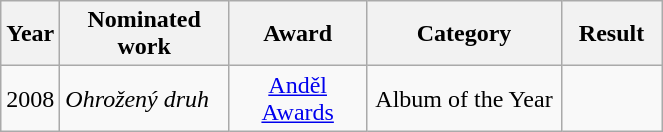<table class="wikitable">
<tr>
<th width="1">Year</th>
<th width="105">Nominated work</th>
<th width="85">Award</th>
<th width="122">Category</th>
<th width="60">Result</th>
</tr>
<tr>
<td>2008</td>
<td><em>Ohrožený druh</em></td>
<td align="center"><a href='#'>Anděl Awards</a></td>
<td align="center">Album of the Year</td>
<td></td>
</tr>
</table>
